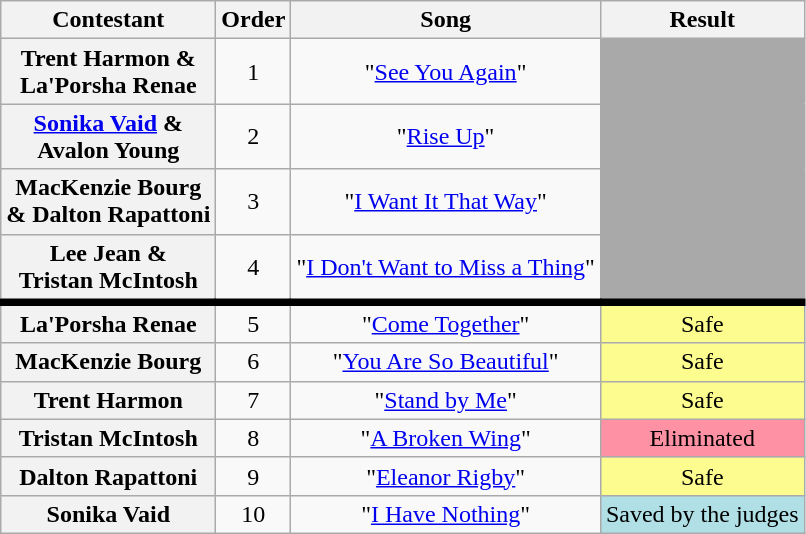<table class="wikitable unsortable" style="text-align:center;">
<tr>
<th scope="col">Contestant</th>
<th scope="col">Order</th>
<th scope="col">Song</th>
<th scope="col">Result</th>
</tr>
<tr>
<th scope="row">Trent Harmon &<br>La'Porsha Renae</th>
<td>1</td>
<td>"<a href='#'>See You Again</a>"</td>
<td rowspan="4" bgcolor="darkgray"></td>
</tr>
<tr>
<th scope="row"><a href='#'>Sonika Vaid</a> &<br>Avalon Young</th>
<td>2</td>
<td>"<a href='#'>Rise Up</a>"</td>
</tr>
<tr>
<th scope="row">MacKenzie Bourg<br>& Dalton Rapattoni</th>
<td>3</td>
<td>"<a href='#'>I Want It That Way</a>"</td>
</tr>
<tr>
<th scope="row">Lee Jean &<br>Tristan McIntosh</th>
<td>4</td>
<td>"<a href='#'>I Don't Want to Miss a Thing</a>"</td>
</tr>
<tr style="border-top:5px solid">
<th scope="row">La'Porsha Renae</th>
<td>5</td>
<td>"<a href='#'>Come Together</a>"</td>
<td style="background:#FDFC8F">Safe</td>
</tr>
<tr>
<th scope="row">MacKenzie Bourg</th>
<td>6</td>
<td>"<a href='#'>You Are So Beautiful</a>"</td>
<td style="background:#FDFC8F">Safe</td>
</tr>
<tr>
<th scope="row">Trent Harmon</th>
<td>7</td>
<td>"<a href='#'>Stand by Me</a>"</td>
<td style="background:#FDFC8F">Safe</td>
</tr>
<tr>
<th scope="row">Tristan McIntosh</th>
<td>8</td>
<td>"<a href='#'>A Broken Wing</a>"</td>
<td bgcolor="FF91A4">Eliminated</td>
</tr>
<tr>
<th scope="row">Dalton Rapattoni</th>
<td>9</td>
<td>"<a href='#'>Eleanor Rigby</a>"</td>
<td style="background:#FDFC8F">Safe</td>
</tr>
<tr>
<th scope="row">Sonika Vaid</th>
<td>10</td>
<td>"<a href='#'>I Have Nothing</a>"</td>
<td bgcolor="B0E0E6">Saved by the judges</td>
</tr>
</table>
